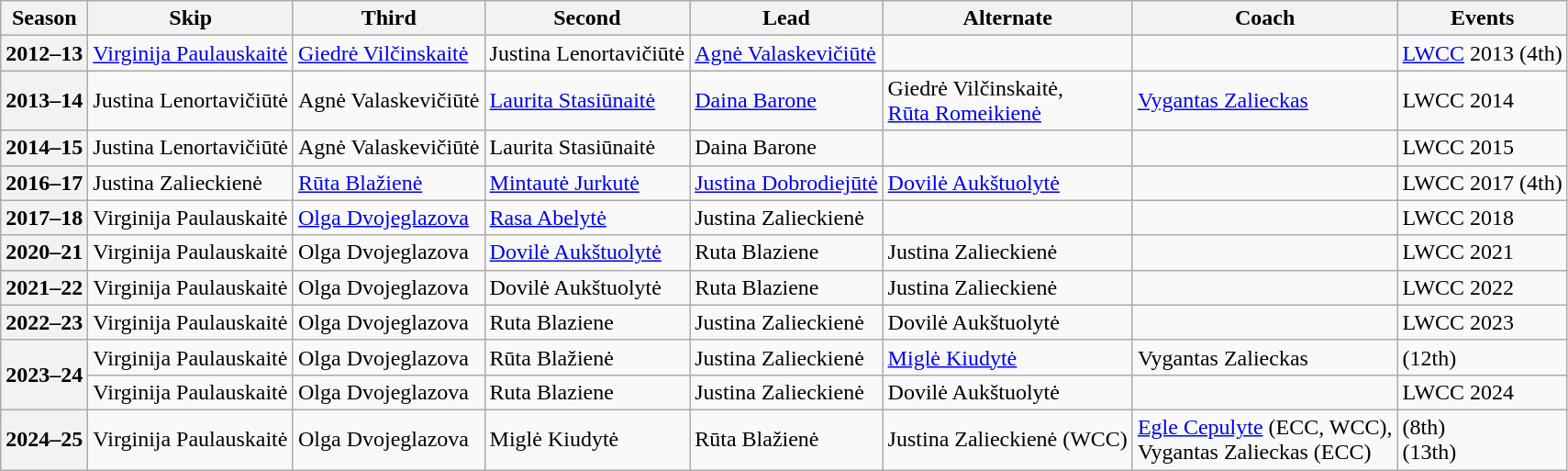<table class="wikitable">
<tr>
<th scope="col">Season</th>
<th scope="col">Skip</th>
<th scope="col">Third</th>
<th scope="col">Second</th>
<th scope="col">Lead</th>
<th scope="col">Alternate</th>
<th scope="col">Coach</th>
<th scope="col">Events</th>
</tr>
<tr>
<th scope="row">2012–13</th>
<td><a href='#'>Virginija Paulauskaitė</a></td>
<td><a href='#'>Giedrė Vilčinskaitė</a></td>
<td>Justina Lenortavičiūtė</td>
<td><a href='#'>Agnė Valaskevičiūtė</a></td>
<td></td>
<td></td>
<td><a href='#'>LWCC</a> 2013 (4th)</td>
</tr>
<tr>
<th scope="row">2013–14</th>
<td>Justina Lenortavičiūtė</td>
<td>Agnė Valaskevičiūtė</td>
<td><a href='#'>Laurita Stasiūnaitė</a></td>
<td><a href='#'>Daina Barone</a></td>
<td>Giedrė Vilčinskaitė,<br><a href='#'>Rūta Romeikienė</a></td>
<td><a href='#'>Vygantas Zalieckas</a></td>
<td>LWCC 2014 </td>
</tr>
<tr>
<th scope="row">2014–15</th>
<td>Justina Lenortavičiūtė</td>
<td>Agnė Valaskevičiūtė</td>
<td>Laurita Stasiūnaitė</td>
<td>Daina Barone</td>
<td></td>
<td></td>
<td>LWCC 2015 </td>
</tr>
<tr>
<th scope="row">2016–17</th>
<td>Justina Zalieckienė</td>
<td><a href='#'>Rūta Blažienė</a></td>
<td><a href='#'>Mintautė Jurkutė</a></td>
<td><a href='#'>Justina Dobrodiejūtė</a></td>
<td><a href='#'>Dovilė Aukštuolytė</a></td>
<td></td>
<td>LWCC 2017 (4th)</td>
</tr>
<tr>
<th scope="row">2017–18</th>
<td>Virginija Paulauskaitė</td>
<td><a href='#'>Olga Dvojeglazova</a></td>
<td><a href='#'>Rasa Abelytė</a></td>
<td>Justina Zalieckienė</td>
<td></td>
<td></td>
<td>LWCC 2018 </td>
</tr>
<tr>
<th scope="row">2020–21</th>
<td>Virginija Paulauskaitė</td>
<td>Olga Dvojeglazova</td>
<td><a href='#'>Dovilė Aukštuolytė</a></td>
<td>Ruta Blaziene</td>
<td>Justina Zalieckienė</td>
<td></td>
<td>LWCC 2021 </td>
</tr>
<tr>
<th scope="row">2021–22</th>
<td>Virginija Paulauskaitė</td>
<td>Olga Dvojeglazova</td>
<td>Dovilė Aukštuolytė</td>
<td>Ruta Blaziene</td>
<td>Justina Zalieckienė</td>
<td></td>
<td>LWCC 2022 </td>
</tr>
<tr>
<th scope="row">2022–23</th>
<td>Virginija Paulauskaitė</td>
<td>Olga Dvojeglazova</td>
<td>Ruta Blaziene</td>
<td>Justina Zalieckienė</td>
<td>Dovilė Aukštuolytė</td>
<td></td>
<td>LWCC 2023 </td>
</tr>
<tr>
<th scope="row" rowspan="2">2023–24</th>
<td>Virginija Paulauskaitė</td>
<td>Olga Dvojeglazova</td>
<td>Rūta Blažienė</td>
<td>Justina Zalieckienė</td>
<td><a href='#'>Miglė Kiudytė</a></td>
<td>Vygantas Zalieckas</td>
<td> (12th)</td>
</tr>
<tr>
<td>Virginija Paulauskaitė</td>
<td>Olga Dvojeglazova</td>
<td>Ruta Blaziene</td>
<td>Justina Zalieckienė</td>
<td>Dovilė Aukštuolytė</td>
<td></td>
<td>LWCC 2024 </td>
</tr>
<tr>
<th scope="row">2024–25</th>
<td>Virginija Paulauskaitė</td>
<td>Olga Dvojeglazova</td>
<td>Miglė Kiudytė</td>
<td>Rūta Blažienė</td>
<td>Justina Zalieckienė (WCC)</td>
<td><a href='#'>Egle Cepulyte</a> (ECC, WCC),<br>Vygantas Zalieckas (ECC)</td>
<td> (8th) <br>  (13th)</td>
</tr>
</table>
